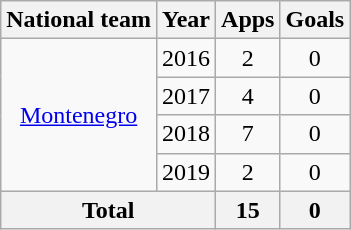<table class="wikitable" style="text-align:center">
<tr>
<th>National team</th>
<th>Year</th>
<th>Apps</th>
<th>Goals</th>
</tr>
<tr>
<td rowspan="4"><a href='#'>Montenegro</a></td>
<td>2016</td>
<td>2</td>
<td>0</td>
</tr>
<tr>
<td>2017</td>
<td>4</td>
<td>0</td>
</tr>
<tr>
<td>2018</td>
<td>7</td>
<td>0</td>
</tr>
<tr>
<td>2019</td>
<td>2</td>
<td>0</td>
</tr>
<tr>
<th colspan="2">Total</th>
<th>15</th>
<th>0</th>
</tr>
</table>
